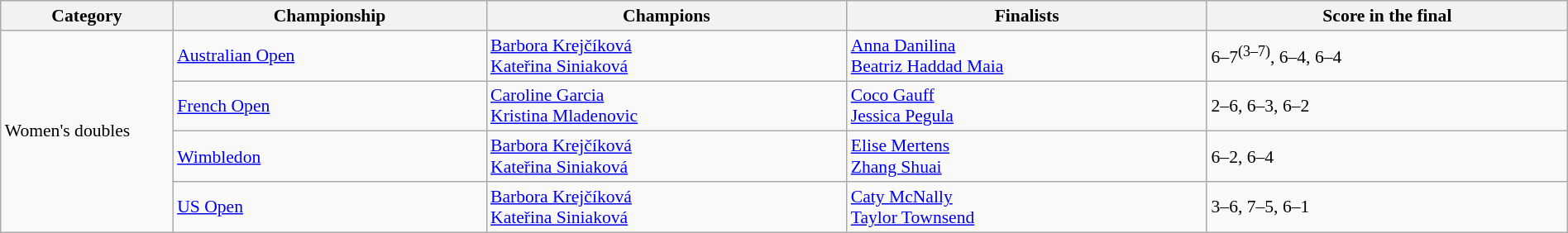<table class="wikitable" style="font-size:90%;" width=100%>
<tr>
<th style="width: 11%;">Category</th>
<th style="width: 20%;">Championship</th>
<th style="width: 23%;">Champions</th>
<th style="width: 23%;">Finalists</th>
<th style="width: 23%;">Score in the final</th>
</tr>
<tr>
<td rowspan="4">Women's doubles</td>
<td><a href='#'>Australian Open</a></td>
<td> <a href='#'>Barbora Krejčíková</a> <br>  <a href='#'>Kateřina Siniaková</a></td>
<td> <a href='#'>Anna Danilina</a> <br>  <a href='#'>Beatriz Haddad Maia</a></td>
<td>6–7<sup>(3–7)</sup>, 6–4, 6–4</td>
</tr>
<tr>
<td><a href='#'>French Open</a></td>
<td> <a href='#'>Caroline Garcia</a> <br>  <a href='#'>Kristina Mladenovic</a></td>
<td> <a href='#'>Coco Gauff</a> <br>  <a href='#'>Jessica Pegula</a></td>
<td>2–6, 6–3, 6–2</td>
</tr>
<tr>
<td><a href='#'>Wimbledon</a></td>
<td> <a href='#'>Barbora Krejčíková</a> <br>  <a href='#'>Kateřina Siniaková</a></td>
<td> <a href='#'>Elise Mertens</a> <br>  <a href='#'>Zhang Shuai</a></td>
<td>6–2, 6–4</td>
</tr>
<tr>
<td><a href='#'>US Open</a></td>
<td> <a href='#'>Barbora Krejčíková</a><br> <a href='#'>Kateřina Siniaková</a></td>
<td> <a href='#'>Caty McNally</a><br>  <a href='#'>Taylor Townsend</a></td>
<td>3–6, 7–5, 6–1</td>
</tr>
</table>
